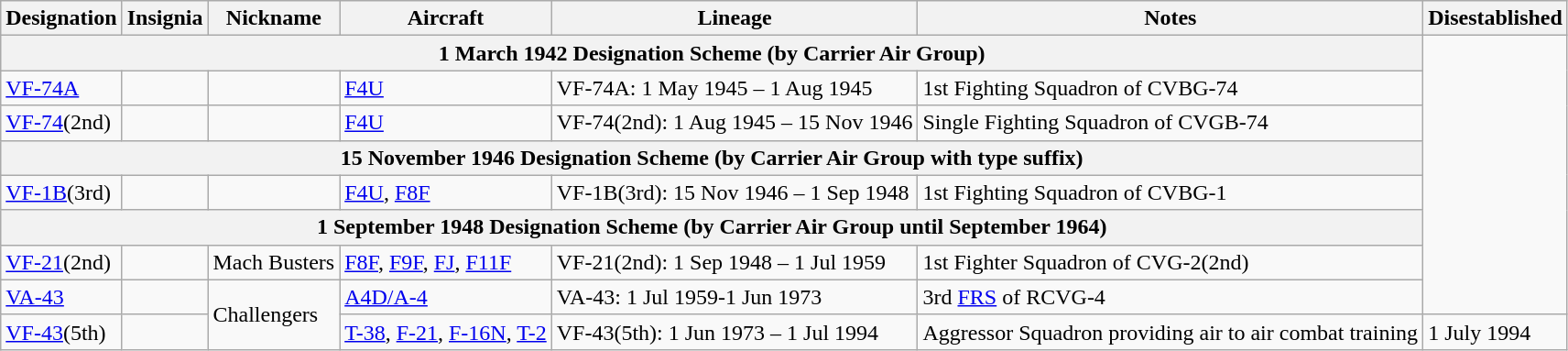<table class="wikitable">
<tr>
<th>Designation</th>
<th>Insignia</th>
<th>Nickname</th>
<th>Aircraft</th>
<th>Lineage</th>
<th>Notes</th>
<th>Disestablished</th>
</tr>
<tr>
<th colspan=6>1 March 1942 Designation Scheme (by Carrier Air Group)</th>
</tr>
<tr>
<td><a href='#'>VF-74A</a></td>
<td></td>
<td></td>
<td><a href='#'>F4U</a></td>
<td>VF-74A: 1 May 1945 – 1 Aug 1945</td>
<td>1st Fighting Squadron of CVBG-74</td>
</tr>
<tr>
<td><a href='#'>VF-74</a>(2nd)</td>
<td></td>
<td></td>
<td><a href='#'>F4U</a></td>
<td style="white-space: nowrap;">VF-74(2nd): 1 Aug 1945 – 15 Nov 1946</td>
<td>Single Fighting Squadron of CVGB-74</td>
</tr>
<tr>
<th colspan=6>15 November 1946 Designation Scheme (by Carrier Air Group with type suffix)</th>
</tr>
<tr>
<td><a href='#'>VF-1B</a>(3rd)</td>
<td></td>
<td></td>
<td><a href='#'>F4U</a>, <a href='#'>F8F</a></td>
<td style="white-space: nowrap;">VF-1B(3rd): 15 Nov 1946 – 1 Sep 1948</td>
<td>1st Fighting Squadron of CVBG-1</td>
</tr>
<tr>
<th colspan=6>1 September 1948 Designation Scheme (by Carrier Air Group until September 1964)</th>
</tr>
<tr>
<td><a href='#'>VF-21</a>(2nd)</td>
<td></td>
<td>Mach Busters</td>
<td><a href='#'>F8F</a>, <a href='#'>F9F</a>, <a href='#'>FJ</a>, <a href='#'>F11F</a></td>
<td>VF-21(2nd): 1 Sep 1948 – 1 Jul 1959</td>
<td>1st Fighter Squadron of CVG-2(2nd)</td>
</tr>
<tr>
<td><a href='#'>VA-43</a></td>
<td></td>
<td rowspan="2">Challengers</td>
<td><a href='#'>A4D/A-4</a></td>
<td>VA-43: 1 Jul 1959-1 Jun 1973</td>
<td>3rd <a href='#'>FRS</a> of RCVG-4</td>
</tr>
<tr>
<td><a href='#'>VF-43</a>(5th)</td>
<td></td>
<td><a href='#'>T-38</a>, <a href='#'>F-21</a>, <a href='#'>F-16N</a>, <a href='#'>T-2</a></td>
<td>VF-43(5th): 1 Jun 1973 – 1 Jul 1994</td>
<td>Aggressor Squadron providing air to air combat training</td>
<td>1 July 1994</td>
</tr>
</table>
